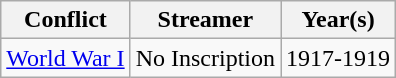<table class=wikitable>
<tr>
<th>Conflict</th>
<th>Streamer</th>
<th>Year(s)</th>
</tr>
<tr>
<td rowspan="1"><a href='#'>World War I</a> <br> </td>
<td>No Inscription</td>
<td>1917-1919</td>
</tr>
</table>
